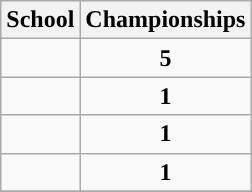<table class="wikitable sortable" style="text-align:center">
<tr>
<th>School</th>
<th>Championships</th>
</tr>
<tr>
<td><strong><a href='#'></a></strong></td>
<td><strong>5</strong></td>
</tr>
<tr>
<td><strong><a href='#'></a></strong></td>
<td><strong>1</strong></td>
</tr>
<tr>
<td><strong><a href='#'></a></strong></td>
<td><strong>1</strong></td>
</tr>
<tr>
<td><strong><a href='#'></a></strong></td>
<td><strong>1</strong></td>
</tr>
<tr>
</tr>
</table>
